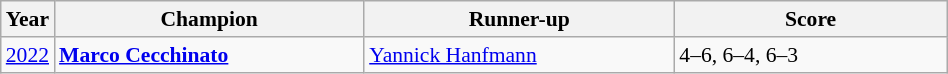<table class="wikitable" style="font-size:90%">
<tr>
<th>Year</th>
<th style="width:200px;">Champion</th>
<th style="width:200px;">Runner-up</th>
<th style="width:175px;">Score</th>
</tr>
<tr>
<td><a href='#'>2022</a></td>
<td> <strong><a href='#'>Marco Cecchinato</a></strong></td>
<td> <a href='#'>Yannick Hanfmann</a></td>
<td>4–6, 6–4, 6–3</td>
</tr>
</table>
